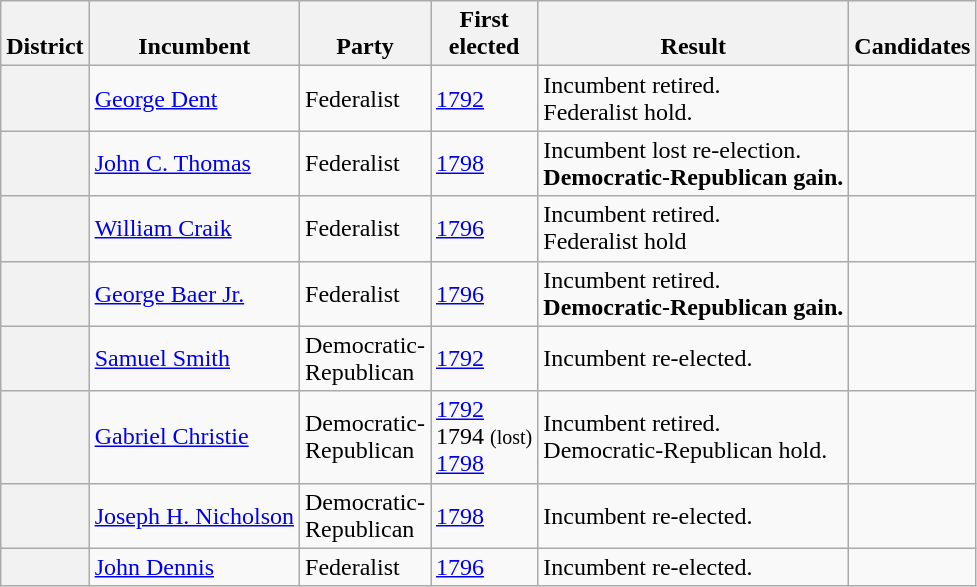<table class=wikitable>
<tr valign=bottom>
<th>District</th>
<th>Incumbent</th>
<th>Party</th>
<th>First<br>elected</th>
<th>Result</th>
<th>Candidates</th>
</tr>
<tr>
<th></th>
<td><a href='#'>George Dent</a></td>
<td>Federalist</td>
<td><a href='#'>1792</a></td>
<td>Incumbent retired.<br>Federalist hold.</td>
<td nowrap></td>
</tr>
<tr>
<th></th>
<td><a href='#'>John C. Thomas</a></td>
<td>Federalist</td>
<td><a href='#'>1798</a></td>
<td>Incumbent lost re-election.<br><strong>Democratic-Republican gain.</strong></td>
<td nowrap></td>
</tr>
<tr>
<th></th>
<td><a href='#'>William Craik</a></td>
<td>Federalist</td>
<td><a href='#'>1796 </a></td>
<td>Incumbent retired.<br>Federalist hold</td>
<td nowrap></td>
</tr>
<tr>
<th></th>
<td><a href='#'>George Baer Jr.</a></td>
<td>Federalist</td>
<td><a href='#'>1796</a></td>
<td>Incumbent retired.<br><strong>Democratic-Republican gain.</strong></td>
<td nowrap></td>
</tr>
<tr>
<th></th>
<td><a href='#'>Samuel Smith</a></td>
<td>Democratic-<br>Republican</td>
<td><a href='#'>1792</a></td>
<td>Incumbent re-elected.</td>
<td nowrap></td>
</tr>
<tr>
<th></th>
<td><a href='#'>Gabriel Christie</a></td>
<td>Democratic-<br>Republican</td>
<td><a href='#'>1792</a><br>1794 <small>(lost)</small><br><a href='#'>1798</a></td>
<td>Incumbent retired.<br>Democratic-Republican hold.</td>
<td nowrap></td>
</tr>
<tr>
<th></th>
<td><a href='#'>Joseph H. Nicholson</a></td>
<td>Democratic-<br>Republican</td>
<td><a href='#'>1798 </a></td>
<td>Incumbent re-elected.</td>
<td nowrap></td>
</tr>
<tr>
<th></th>
<td><a href='#'>John Dennis</a></td>
<td>Federalist</td>
<td><a href='#'>1796</a></td>
<td>Incumbent re-elected.</td>
<td nowrap></td>
</tr>
</table>
